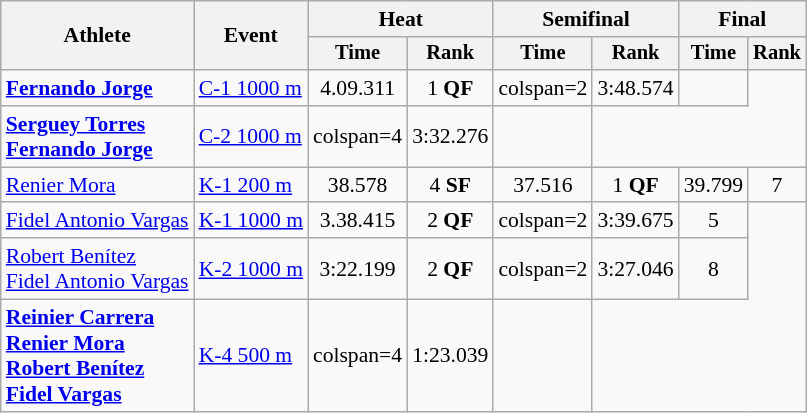<table class=wikitable style=font-size:90%;text-align:center>
<tr>
<th rowspan=2>Athlete</th>
<th rowspan=2>Event</th>
<th colspan=2>Heat</th>
<th colspan=2>Semifinal</th>
<th colspan=2>Final</th>
</tr>
<tr style=font-size:95%>
<th>Time</th>
<th>Rank</th>
<th>Time</th>
<th>Rank</th>
<th>Time</th>
<th>Rank</th>
</tr>
<tr>
<td align=left><strong><a href='#'>Fernando Jorge</a></strong></td>
<td align=left><a href='#'>C-1 1000 m</a></td>
<td>4.09.311</td>
<td>1 <strong>QF</strong></td>
<td>colspan=2 </td>
<td>3:48.574</td>
<td></td>
</tr>
<tr>
<td align=left><strong><a href='#'>Serguey Torres</a><br><a href='#'>Fernando Jorge</a></strong></td>
<td align=left><a href='#'>C-2 1000 m</a></td>
<td>colspan=4 </td>
<td>3:32.276</td>
<td></td>
</tr>
<tr>
<td align=left><a href='#'>Renier Mora</a></td>
<td align=left><a href='#'>K-1 200 m</a></td>
<td>38.578</td>
<td>4 <strong>SF</strong></td>
<td>37.516</td>
<td>1 <strong>QF</strong></td>
<td>39.799</td>
<td>7</td>
</tr>
<tr>
<td align=left><a href='#'>Fidel Antonio Vargas</a></td>
<td align=left><a href='#'>K-1 1000 m</a></td>
<td>3.38.415</td>
<td>2 <strong>QF</strong></td>
<td>colspan=2 </td>
<td>3:39.675</td>
<td>5</td>
</tr>
<tr>
<td align=left><a href='#'>Robert Benítez</a><br><a href='#'>Fidel Antonio Vargas</a></td>
<td align=left><a href='#'>K-2 1000 m</a></td>
<td>3:22.199</td>
<td>2 <strong>QF</strong></td>
<td>colspan=2 </td>
<td>3:27.046</td>
<td>8</td>
</tr>
<tr>
<td align=left><strong><a href='#'>Reinier Carrera</a><br><a href='#'>Renier Mora</a> <br><a href='#'>Robert Benítez</a><br><a href='#'>Fidel Vargas</a></strong></td>
<td align=left><a href='#'>K-4 500 m</a></td>
<td>colspan=4 </td>
<td>1:23.039</td>
<td></td>
</tr>
</table>
